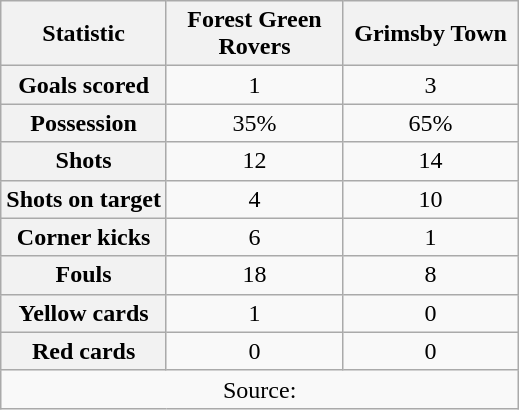<table class="wikitable plainrowheaders" style="text-align:center">
<tr>
<th scope="col">Statistic</th>
<th scope="col" style="width:110px">Forest Green Rovers</th>
<th scope="col" style="width:110px">Grimsby Town</th>
</tr>
<tr>
<th scope=row>Goals scored</th>
<td>1</td>
<td>3</td>
</tr>
<tr>
<th scope=row>Possession</th>
<td>35%</td>
<td>65%</td>
</tr>
<tr>
<th scope=row>Shots</th>
<td>12</td>
<td>14</td>
</tr>
<tr>
<th scope=row>Shots on target</th>
<td>4</td>
<td>10</td>
</tr>
<tr>
<th scope=row>Corner kicks</th>
<td>6</td>
<td>1</td>
</tr>
<tr>
<th scope=row>Fouls</th>
<td>18</td>
<td>8</td>
</tr>
<tr>
<th scope=row>Yellow cards</th>
<td>1</td>
<td>0</td>
</tr>
<tr>
<th scope=row>Red cards</th>
<td>0</td>
<td>0</td>
</tr>
<tr>
<td colspan="3">Source:</td>
</tr>
</table>
